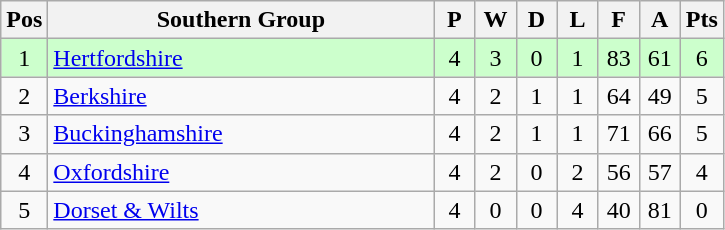<table class="wikitable" style="font-size: 100%">
<tr>
<th width=20>Pos</th>
<th width=250>Southern Group</th>
<th width=20>P</th>
<th width=20>W</th>
<th width=20>D</th>
<th width=20>L</th>
<th width=20>F</th>
<th width=20>A</th>
<th width=20>Pts</th>
</tr>
<tr align=center style="background: #CCFFCC;">
<td>1</td>
<td align="left"><a href='#'>Hertfordshire</a></td>
<td>4</td>
<td>3</td>
<td>0</td>
<td>1</td>
<td>83</td>
<td>61</td>
<td>6</td>
</tr>
<tr align=center>
<td>2</td>
<td align="left"><a href='#'>Berkshire</a></td>
<td>4</td>
<td>2</td>
<td>1</td>
<td>1</td>
<td>64</td>
<td>49</td>
<td>5</td>
</tr>
<tr align=center>
<td>3</td>
<td align="left"><a href='#'>Buckinghamshire</a></td>
<td>4</td>
<td>2</td>
<td>1</td>
<td>1</td>
<td>71</td>
<td>66</td>
<td>5</td>
</tr>
<tr align=center>
<td>4</td>
<td align="left"><a href='#'>Oxfordshire</a></td>
<td>4</td>
<td>2</td>
<td>0</td>
<td>2</td>
<td>56</td>
<td>57</td>
<td>4</td>
</tr>
<tr align=center>
<td>5</td>
<td align="left"><a href='#'>Dorset & Wilts</a></td>
<td>4</td>
<td>0</td>
<td>0</td>
<td>4</td>
<td>40</td>
<td>81</td>
<td>0</td>
</tr>
</table>
